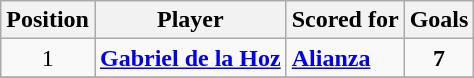<table class="wikitable" style="text-align: center;">
<tr>
<th>Position</th>
<th>Player</th>
<th>Scored for</th>
<th>Goals</th>
</tr>
<tr>
<td>1</td>
<td align="left"> <strong><a href='#'>Gabriel de la Hoz</a></strong></td>
<td align="left"><strong><a href='#'>Alianza</a></strong></td>
<td><strong>7</strong></td>
</tr>
<tr>
</tr>
</table>
